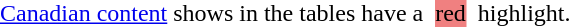<table cellspacing="0"; cellpadding="0";>
<tr>
<td><a href='#'>Canadian content</a> shows in the tables have a  </td>
<td bgcolor="#F08080">red</td>
<td>  highlight.</td>
</tr>
</table>
